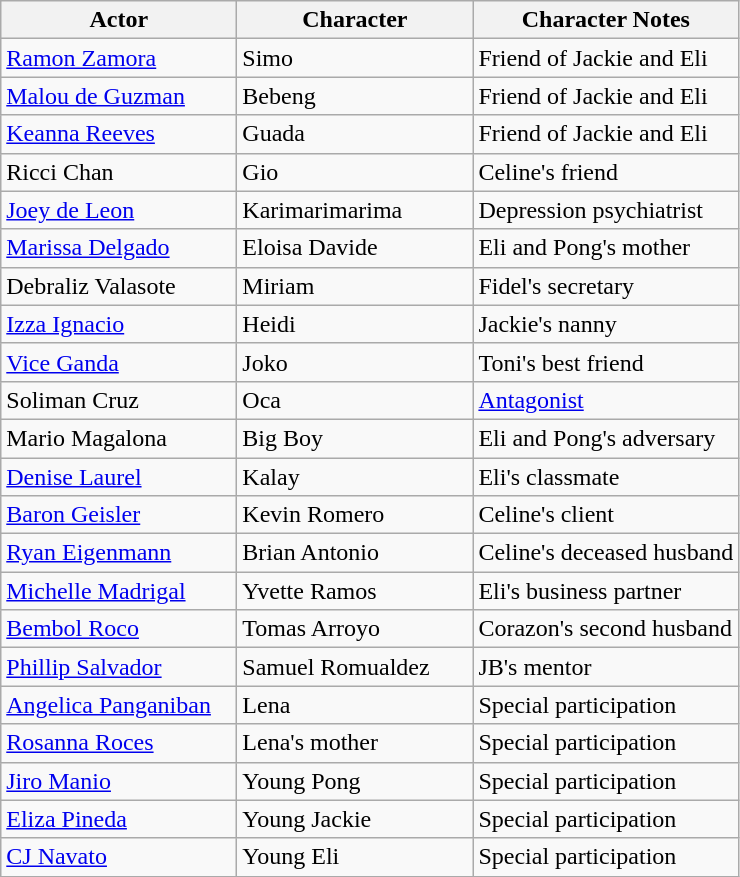<table class="wikitable">
<tr>
<th width="150">Actor</th>
<th width="150">Character</th>
<th>Character Notes</th>
</tr>
<tr>
<td><a href='#'>Ramon Zamora</a></td>
<td>Simo</td>
<td>Friend of Jackie and Eli</td>
</tr>
<tr>
<td><a href='#'>Malou de Guzman</a></td>
<td>Bebeng</td>
<td>Friend of Jackie and Eli</td>
</tr>
<tr>
<td><a href='#'>Keanna Reeves</a></td>
<td>Guada</td>
<td>Friend of Jackie and Eli</td>
</tr>
<tr>
<td>Ricci Chan</td>
<td>Gio</td>
<td>Celine's friend</td>
</tr>
<tr>
<td><a href='#'>Joey de Leon</a></td>
<td>Karimarimarima</td>
<td>Depression psychiatrist</td>
</tr>
<tr>
<td><a href='#'>Marissa Delgado</a></td>
<td>Eloisa Davide</td>
<td>Eli and Pong's mother</td>
</tr>
<tr>
<td>Debraliz Valasote</td>
<td>Miriam</td>
<td>Fidel's secretary</td>
</tr>
<tr>
<td><a href='#'>Izza Ignacio</a></td>
<td>Heidi</td>
<td>Jackie's nanny</td>
</tr>
<tr>
<td><a href='#'>Vice Ganda</a></td>
<td>Joko</td>
<td>Toni's best friend</td>
</tr>
<tr>
<td>Soliman Cruz</td>
<td>Oca</td>
<td><a href='#'>Antagonist</a></td>
</tr>
<tr>
<td>Mario Magalona</td>
<td>Big Boy</td>
<td>Eli and Pong's adversary</td>
</tr>
<tr>
<td><a href='#'>Denise Laurel</a></td>
<td>Kalay</td>
<td>Eli's classmate</td>
</tr>
<tr>
<td><a href='#'>Baron Geisler</a></td>
<td>Kevin Romero</td>
<td>Celine's client</td>
</tr>
<tr>
<td><a href='#'>Ryan Eigenmann</a></td>
<td>Brian Antonio</td>
<td>Celine's deceased husband</td>
</tr>
<tr>
<td><a href='#'>Michelle Madrigal</a></td>
<td>Yvette Ramos</td>
<td>Eli's business partner</td>
</tr>
<tr>
<td><a href='#'>Bembol Roco</a></td>
<td>Tomas Arroyo</td>
<td>Corazon's second husband</td>
</tr>
<tr>
<td><a href='#'>Phillip Salvador</a></td>
<td>Samuel Romualdez</td>
<td>JB's mentor</td>
</tr>
<tr>
<td><a href='#'>Angelica Panganiban</a></td>
<td>Lena</td>
<td>Special participation</td>
</tr>
<tr>
<td><a href='#'>Rosanna Roces</a></td>
<td>Lena's mother</td>
<td>Special participation</td>
</tr>
<tr>
<td><a href='#'>Jiro Manio</a></td>
<td>Young Pong</td>
<td>Special participation</td>
</tr>
<tr>
<td><a href='#'>Eliza Pineda</a></td>
<td>Young Jackie</td>
<td>Special participation</td>
</tr>
<tr>
<td><a href='#'>CJ Navato</a></td>
<td>Young Eli</td>
<td>Special participation</td>
</tr>
</table>
